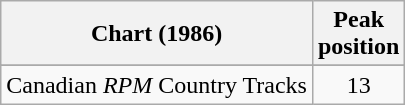<table class="wikitable sortable">
<tr>
<th align="left">Chart (1986)</th>
<th align="center">Peak<br>position</th>
</tr>
<tr>
</tr>
<tr>
<td align="left">Canadian <em>RPM</em> Country Tracks</td>
<td align="center">13</td>
</tr>
</table>
